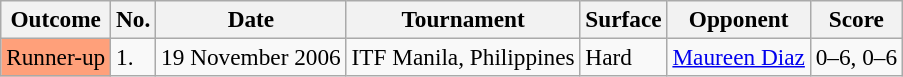<table class="wikitable" style="font-size:97%">
<tr>
<th>Outcome</th>
<th>No.</th>
<th>Date</th>
<th>Tournament</th>
<th>Surface</th>
<th>Opponent</th>
<th>Score</th>
</tr>
<tr>
<td bgcolor="FFA07A">Runner-up</td>
<td>1.</td>
<td>19 November 2006</td>
<td>ITF Manila, Philippines</td>
<td>Hard</td>
<td> <a href='#'>Maureen Diaz</a></td>
<td>0–6, 0–6</td>
</tr>
</table>
